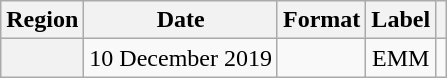<table class="wikitable plainrowheaders" style="text-align:center">
<tr>
<th scope="col">Region</th>
<th scope="col">Date</th>
<th scope="col">Format</th>
<th scope="col">Label</th>
<th scope="col"></th>
</tr>
<tr>
<th scope="row"></th>
<td>10 December 2019</td>
<td></td>
<td>EMM</td>
<td></td>
</tr>
</table>
